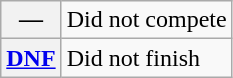<table class="wikitable">
<tr>
<th scope="row">—</th>
<td>Did not compete</td>
</tr>
<tr>
<th scope="row"><a href='#'>DNF</a></th>
<td>Did not finish</td>
</tr>
</table>
